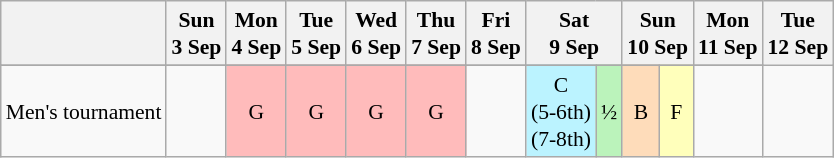<table class="wikitable" style="margin:0.5em auto; font-size:90%; line-height:1.25em;">
<tr align="center">
<th></th>
<th>Sun<br>3 Sep</th>
<th>Mon<br>4 Sep</th>
<th>Tue<br>5 Sep</th>
<th>Wed<br>6 Sep</th>
<th>Thu<br>7 Sep</th>
<th>Fri<br>8 Sep</th>
<th colspan=2>Sat<br>9 Sep</th>
<th colspan=2>Sun<br>10 Sep</th>
<th>Mon<br>11 Sep</th>
<th>Tue<br>12 Sep</th>
</tr>
<tr>
</tr>
<tr align="center">
<td align="left">Men's tournament</td>
<td></td>
<td bgcolor=#FFBBBB>G</td>
<td bgcolor=#FFBBBB>G</td>
<td bgcolor=#FFBBBB>G</td>
<td bgcolor=#FFBBBB>G</td>
<td></td>
<td bgcolor=#BBF3FF>C<br>(5-6th)<br>(7-8th)</td>
<td bgcolor=#BBF3BB>½</td>
<td bgcolor=#FEDCBA>B</td>
<td bgcolor=#FFFFBB>F</td>
<td></td>
</tr>
</table>
